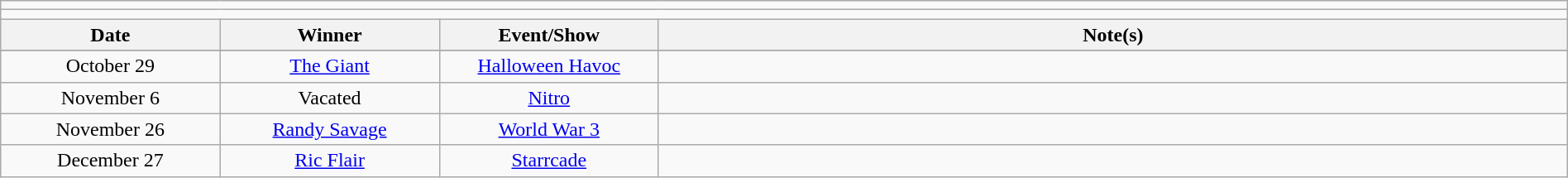<table class="wikitable" style="text-align:center; width:100%;">
<tr>
<td colspan="5"></td>
</tr>
<tr>
<td colspan="5"><strong></strong></td>
</tr>
<tr>
<th width="14%">Date</th>
<th width="14%">Winner</th>
<th width="14%">Event/Show</th>
<th width="58%">Note(s)</th>
</tr>
<tr>
</tr>
<tr>
<td>October 29</td>
<td><a href='#'>The Giant</a></td>
<td><a href='#'>Halloween Havoc</a></td>
<td align="left"></td>
</tr>
<tr>
<td>November 6</td>
<td>Vacated</td>
<td><a href='#'>Nitro</a></td>
<td align="left"></td>
</tr>
<tr>
<td>November 26</td>
<td><a href='#'>Randy Savage</a></td>
<td><a href='#'>World War 3</a></td>
<td align="left"></td>
</tr>
<tr>
<td>December 27</td>
<td><a href='#'>Ric Flair</a></td>
<td><a href='#'>Starrcade</a></td>
<td align="left"></td>
</tr>
</table>
